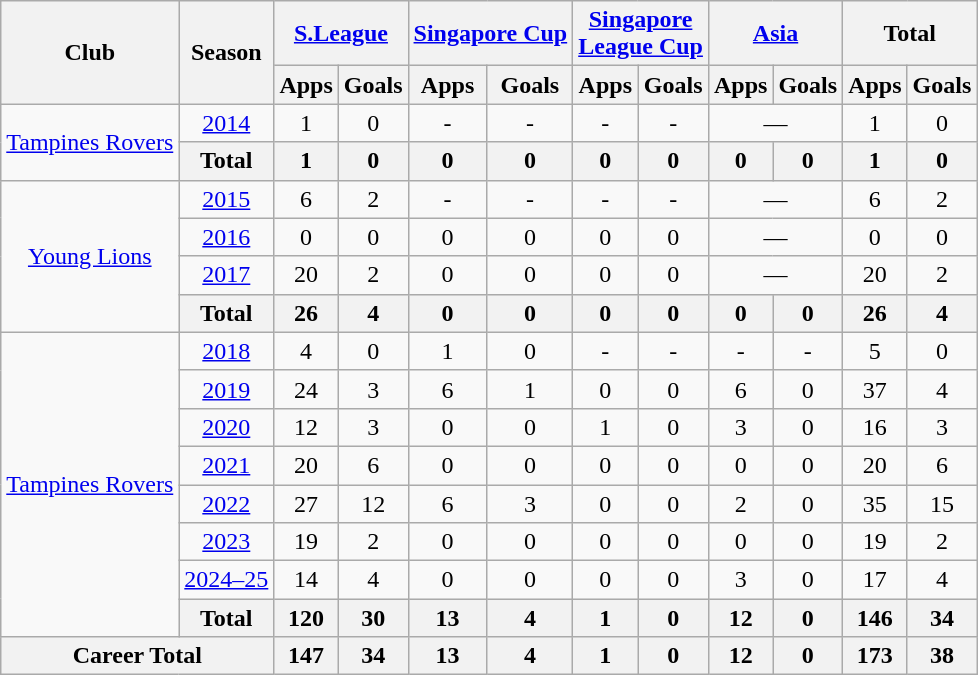<table class="wikitable" style="text-align:center">
<tr>
<th rowspan="2">Club</th>
<th rowspan="2">Season</th>
<th colspan="2"><a href='#'>S.League</a></th>
<th colspan="2"><a href='#'>Singapore Cup</a></th>
<th colspan="2"><a href='#'>Singapore<br>League Cup</a></th>
<th colspan="2"><a href='#'>Asia</a></th>
<th colspan="2">Total</th>
</tr>
<tr>
<th>Apps</th>
<th>Goals</th>
<th>Apps</th>
<th>Goals</th>
<th>Apps</th>
<th>Goals</th>
<th>Apps</th>
<th>Goals</th>
<th>Apps</th>
<th>Goals</th>
</tr>
<tr>
<td rowspan="2"><a href='#'>Tampines Rovers</a></td>
<td><a href='#'>2014</a></td>
<td>1</td>
<td>0</td>
<td>-</td>
<td>-</td>
<td>-</td>
<td>-</td>
<td colspan="2">—</td>
<td>1</td>
<td>0</td>
</tr>
<tr>
<th>Total</th>
<th>1</th>
<th>0</th>
<th>0</th>
<th>0</th>
<th>0</th>
<th>0</th>
<th>0</th>
<th>0</th>
<th>1</th>
<th>0</th>
</tr>
<tr>
<td rowspan="4"><a href='#'>Young Lions</a></td>
<td><a href='#'>2015</a></td>
<td>6</td>
<td>2</td>
<td>-</td>
<td>-</td>
<td>-</td>
<td>-</td>
<td colspan="2">—</td>
<td>6</td>
<td>2</td>
</tr>
<tr>
<td><a href='#'>2016</a></td>
<td>0</td>
<td>0</td>
<td>0</td>
<td>0</td>
<td>0</td>
<td>0</td>
<td colspan="2">—</td>
<td>0</td>
<td>0</td>
</tr>
<tr>
<td><a href='#'>2017</a></td>
<td>20</td>
<td>2</td>
<td>0</td>
<td>0</td>
<td>0</td>
<td>0</td>
<td colspan="2">—</td>
<td>20</td>
<td>2</td>
</tr>
<tr>
<th>Total</th>
<th>26</th>
<th>4</th>
<th>0</th>
<th>0</th>
<th>0</th>
<th>0</th>
<th>0</th>
<th>0</th>
<th>26</th>
<th>4</th>
</tr>
<tr>
<td rowspan="8"><a href='#'>Tampines Rovers</a></td>
<td><a href='#'>2018</a></td>
<td>4</td>
<td>0</td>
<td>1</td>
<td>0</td>
<td>-</td>
<td>-</td>
<td>-</td>
<td>-</td>
<td>5</td>
<td>0</td>
</tr>
<tr>
<td><a href='#'>2019</a></td>
<td>24</td>
<td>3</td>
<td>6</td>
<td>1</td>
<td>0</td>
<td>0</td>
<td>6</td>
<td>0</td>
<td>37</td>
<td>4</td>
</tr>
<tr>
<td><a href='#'>2020</a></td>
<td>12</td>
<td>3</td>
<td>0</td>
<td>0</td>
<td>1</td>
<td>0</td>
<td>3</td>
<td>0</td>
<td>16</td>
<td>3</td>
</tr>
<tr>
<td><a href='#'>2021</a></td>
<td>20</td>
<td>6</td>
<td>0</td>
<td>0</td>
<td>0</td>
<td>0</td>
<td>0</td>
<td>0</td>
<td>20</td>
<td>6</td>
</tr>
<tr>
<td><a href='#'>2022</a></td>
<td>27</td>
<td>12</td>
<td>6</td>
<td>3</td>
<td>0</td>
<td>0</td>
<td>2</td>
<td>0</td>
<td>35</td>
<td>15</td>
</tr>
<tr>
<td><a href='#'>2023</a></td>
<td>19</td>
<td>2</td>
<td>0</td>
<td>0</td>
<td>0</td>
<td>0</td>
<td>0</td>
<td>0</td>
<td>19</td>
<td>2</td>
</tr>
<tr>
<td><a href='#'>2024–25</a></td>
<td>14</td>
<td>4</td>
<td>0</td>
<td>0</td>
<td>0</td>
<td>0</td>
<td>3</td>
<td>0</td>
<td>17</td>
<td>4</td>
</tr>
<tr>
<th>Total</th>
<th>120</th>
<th>30</th>
<th>13</th>
<th>4</th>
<th>1</th>
<th>0</th>
<th>12</th>
<th>0</th>
<th>146</th>
<th>34</th>
</tr>
<tr>
<th colspan="2">Career Total</th>
<th>147</th>
<th>34</th>
<th>13</th>
<th>4</th>
<th>1</th>
<th>0</th>
<th>12</th>
<th>0</th>
<th>173</th>
<th>38</th>
</tr>
</table>
